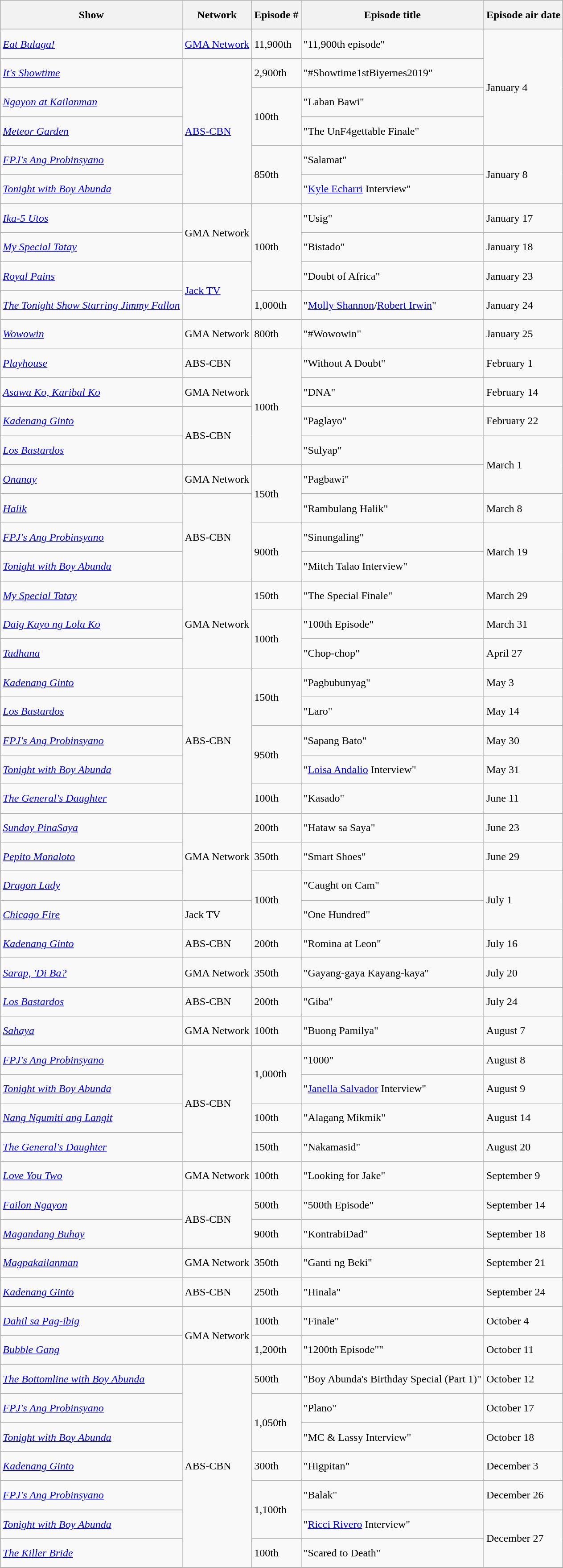<table class="wikitable" style="text-align:left; line-height:36px; width:auto;">
<tr ">
<th>Show</th>
<th>Network</th>
<th>Episode #</th>
<th>Episode title </th>
<th>Episode air date </th>
</tr>
<tr>
<td><em><a href='#'>Eat Bulaga!</a></em></td>
<td><a href='#'>GMA Network</a></td>
<td>11,900th</td>
<td>"11,900th episode"</td>
<td rowspan="4">January 4</td>
</tr>
<tr>
<td><em><a href='#'>It's Showtime</a></em></td>
<td rowspan="5"><a href='#'>ABS-CBN</a></td>
<td>2,900th</td>
<td>"#Showtime1stBiyernes2019"</td>
</tr>
<tr>
<td><em><a href='#'>Ngayon at Kailanman</a></em></td>
<td rowspan="2">100th</td>
<td>"Laban Bawi"</td>
</tr>
<tr>
<td><em><a href='#'>Meteor Garden</a></em></td>
<td>"The UnF4gettable Finale"</td>
</tr>
<tr>
<td><em><a href='#'>FPJ's Ang Probinsyano</a></em></td>
<td rowspan="2">850th</td>
<td>"Salamat"</td>
<td rowspan="2">January 8</td>
</tr>
<tr>
<td><em><a href='#'>Tonight with Boy Abunda</a></em></td>
<td>"<a href='#'>Kyle Echarri</a> Interview"</td>
</tr>
<tr>
<td><em><a href='#'>Ika-5 Utos</a></em></td>
<td rowspan="2">GMA Network</td>
<td rowspan="3">100th</td>
<td>"Usig"</td>
<td>January 17</td>
</tr>
<tr>
<td><em><a href='#'>My Special Tatay</a></em></td>
<td>"Bistado"</td>
<td>January 18</td>
</tr>
<tr>
<td><em><a href='#'>Royal Pains</a></em></td>
<td rowspan="2"><a href='#'>Jack TV</a></td>
<td>"Doubt of Africa"</td>
<td>January 23</td>
</tr>
<tr>
<td><em><a href='#'>The Tonight Show Starring Jimmy Fallon</a></em></td>
<td>1,000th</td>
<td>"<a href='#'>Molly Shannon</a>/<a href='#'>Robert Irwin</a>"</td>
<td>January 24</td>
</tr>
<tr>
<td><em><a href='#'>Wowowin</a></em></td>
<td>GMA Network</td>
<td>800th</td>
<td>"#Wowowin"</td>
<td>January 25</td>
</tr>
<tr>
<td><em><a href='#'>Playhouse</a></em></td>
<td>ABS-CBN</td>
<td rowspan="4">100th</td>
<td>"Without A Doubt"</td>
<td>February 1</td>
</tr>
<tr>
<td><em><a href='#'>Asawa Ko, Karibal Ko</a></em></td>
<td>GMA Network</td>
<td>"DNA"</td>
<td>February 14</td>
</tr>
<tr>
<td><em><a href='#'>Kadenang Ginto</a></em></td>
<td rowspan="2">ABS-CBN</td>
<td>"Paglayo"</td>
<td>February 22</td>
</tr>
<tr>
<td><em><a href='#'>Los Bastardos</a></em></td>
<td>"Sulyap"</td>
<td rowspan="2">March 1</td>
</tr>
<tr>
<td><em><a href='#'>Onanay</a></em></td>
<td>GMA Network</td>
<td rowspan="2">150th</td>
<td>"Pagbawi"</td>
</tr>
<tr>
<td><em><a href='#'>Halik</a></em></td>
<td rowspan="3">ABS-CBN</td>
<td>"Rambulang Halik"</td>
<td>March 8</td>
</tr>
<tr>
<td><em><a href='#'>FPJ's Ang Probinsyano</a></em></td>
<td rowspan="2">900th</td>
<td>"Sinungaling"</td>
<td rowspan="2">March 19</td>
</tr>
<tr>
<td><em><a href='#'>Tonight with Boy Abunda</a></em></td>
<td>"Mitch Talao Interview"</td>
</tr>
<tr>
<td><em><a href='#'>My Special Tatay</a></em></td>
<td rowspan="3">GMA Network</td>
<td>150th</td>
<td>"The Special Finale"</td>
<td>March 29</td>
</tr>
<tr>
<td><em><a href='#'>Daig Kayo ng Lola Ko</a></em></td>
<td rowspan="2">100th</td>
<td>"100th Episode"</td>
<td>March 31</td>
</tr>
<tr>
<td><em><a href='#'>Tadhana</a></em></td>
<td>"Chop-chop"</td>
<td>April 27</td>
</tr>
<tr>
<td><em><a href='#'>Kadenang Ginto</a></em></td>
<td rowspan="5">ABS-CBN</td>
<td rowspan="2">150th</td>
<td>"Pagbubunyag"</td>
<td>May 3</td>
</tr>
<tr>
<td><em><a href='#'>Los Bastardos</a></em></td>
<td>"Laro"</td>
<td>May 14</td>
</tr>
<tr>
<td><em><a href='#'>FPJ's Ang Probinsyano</a></em></td>
<td rowspan="2">950th</td>
<td>"Sapang Bato"</td>
<td>May 30</td>
</tr>
<tr>
<td><em><a href='#'>Tonight with Boy Abunda</a></em></td>
<td>"<a href='#'>Loisa Andalio</a> Interview"</td>
<td>May 31</td>
</tr>
<tr>
<td><em><a href='#'>The General's Daughter</a></em></td>
<td>100th</td>
<td>"Kasado"</td>
<td>June 11</td>
</tr>
<tr>
<td><em><a href='#'>Sunday PinaSaya</a></em></td>
<td rowspan="3">GMA Network</td>
<td>200th</td>
<td>"Hataw sa Saya"</td>
<td>June 23</td>
</tr>
<tr>
<td><em><a href='#'>Pepito Manaloto</a></em></td>
<td>350th</td>
<td>"Smart Shoes"</td>
<td>June 29</td>
</tr>
<tr>
<td><em><a href='#'>Dragon Lady</a></em></td>
<td rowspan="2">100th</td>
<td>"Caught on Cam"</td>
<td rowspan="2">July 1</td>
</tr>
<tr>
<td><em><a href='#'>Chicago Fire</a></em></td>
<td>Jack TV</td>
<td>"One Hundred"</td>
</tr>
<tr>
<td><em><a href='#'>Kadenang Ginto</a></em></td>
<td>ABS-CBN</td>
<td>200th</td>
<td>"Romina at Leon"</td>
<td>July 16</td>
</tr>
<tr>
<td><em><a href='#'>Sarap, 'Di Ba?</a></em></td>
<td>GMA Network</td>
<td>350th</td>
<td>"Gayang-gaya Kayang-kaya"</td>
<td>July 20</td>
</tr>
<tr>
<td><em><a href='#'>Los Bastardos</a></em></td>
<td>ABS-CBN</td>
<td>200th</td>
<td>"Giba"</td>
<td>July 24</td>
</tr>
<tr>
<td><em><a href='#'>Sahaya</a></em></td>
<td>GMA Network</td>
<td>100th</td>
<td>"Buong Pamilya"</td>
<td>August 7</td>
</tr>
<tr>
<td><em><a href='#'>FPJ's Ang Probinsyano</a></em></td>
<td rowspan="4">ABS-CBN</td>
<td rowspan="2">1,000th</td>
<td>"1000"</td>
<td>August 8</td>
</tr>
<tr>
<td><em><a href='#'>Tonight with Boy Abunda</a></em></td>
<td>"<a href='#'>Janella Salvador</a> Interview"</td>
<td>August 9</td>
</tr>
<tr>
<td><em><a href='#'>Nang Ngumiti ang Langit</a></em></td>
<td>100th</td>
<td>"Alagang Mikmik"</td>
<td>August 14</td>
</tr>
<tr>
<td><em><a href='#'>The General's Daughter</a></em></td>
<td>150th</td>
<td>"Nakamasid"</td>
<td>August 20</td>
</tr>
<tr>
<td><em><a href='#'>Love You Two</a></em></td>
<td>GMA Network</td>
<td>100th</td>
<td>"Looking for Jake"</td>
<td>September 9</td>
</tr>
<tr>
<td><em><a href='#'>Failon Ngayon</a></em></td>
<td rowspan="2">ABS-CBN</td>
<td>500th</td>
<td>"500th Episode"</td>
<td>September 14</td>
</tr>
<tr>
<td><em><a href='#'>Magandang Buhay</a></em></td>
<td>900th</td>
<td>"KontrabiDad"</td>
<td>September 18</td>
</tr>
<tr>
<td><em><a href='#'>Magpakailanman</a></em></td>
<td>GMA Network</td>
<td>350th</td>
<td>"Ganti ng Beki"</td>
<td>September 21</td>
</tr>
<tr>
<td><em><a href='#'>Kadenang Ginto</a></em></td>
<td>ABS-CBN</td>
<td>250th</td>
<td>"Hinala"</td>
<td>September 24</td>
</tr>
<tr>
<td><em><a href='#'>Dahil sa Pag-ibig</a></em></td>
<td rowspan="2">GMA Network</td>
<td>100th</td>
<td>"Finale"</td>
<td>October 4</td>
</tr>
<tr>
<td><em><a href='#'>Bubble Gang</a></em></td>
<td>1,200th</td>
<td>"1200th Episode""</td>
<td>October 11</td>
</tr>
<tr>
<td><em><a href='#'>The Bottomline with Boy Abunda</a></em></td>
<td rowspan="8">ABS-CBN</td>
<td>500th</td>
<td>"Boy Abunda's Birthday Special (Part 1)"</td>
<td>October 12</td>
</tr>
<tr>
<td><em><a href='#'>FPJ's Ang Probinsyano</a></em></td>
<td rowspan="2">1,050th</td>
<td>"Plano"</td>
<td>October 17</td>
</tr>
<tr>
<td><em><a href='#'>Tonight with Boy Abunda</a></em></td>
<td>"MC & Lassy Interview"</td>
<td>October 18</td>
</tr>
<tr>
<td><em><a href='#'>Kadenang Ginto</a></em></td>
<td>300th</td>
<td>"Higpitan"</td>
<td>December 3</td>
</tr>
<tr>
<td><em><a href='#'>FPJ's Ang Probinsyano</a></em></td>
<td rowspan="2">1,100th</td>
<td>"Balak"</td>
<td>December 26</td>
</tr>
<tr>
<td><em><a href='#'>Tonight with Boy Abunda</a></em></td>
<td>"<a href='#'>Ricci Rivero</a> Interview"</td>
<td rowspan="2">December 27</td>
</tr>
<tr>
<td><em><a href='#'>The Killer Bride</a></em></td>
<td>100th</td>
<td>"Scared to Death"</td>
</tr>
<tr>
</tr>
</table>
